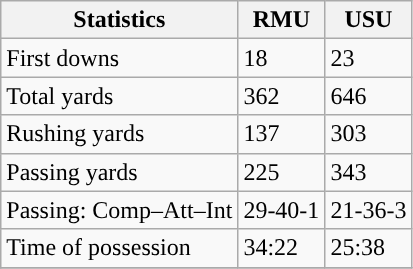<table class="wikitable" style="float: left;">
<tr>
<th>Statistics</th>
<th>RMU</th>
<th>USU</th>
</tr>
<tr>
<td>First downs</td>
<td>18</td>
<td>23</td>
</tr>
<tr>
<td>Total yards</td>
<td>362</td>
<td>646</td>
</tr>
<tr>
<td>Rushing yards</td>
<td>137</td>
<td>303</td>
</tr>
<tr>
<td>Passing yards</td>
<td>225</td>
<td>343</td>
</tr>
<tr>
<td>Passing: Comp–Att–Int</td>
<td>29-40-1</td>
<td>21-36-3</td>
</tr>
<tr>
<td>Time of possession</td>
<td>34:22</td>
<td>25:38</td>
</tr>
<tr>
</tr>
</table>
